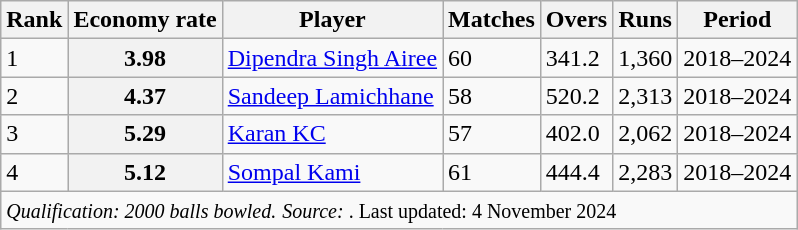<table class="wikitable">
<tr>
<th>Rank</th>
<th>Economy rate</th>
<th>Player</th>
<th>Matches</th>
<th>Overs</th>
<th>Runs</th>
<th>Period</th>
</tr>
<tr>
<td>1</td>
<th>3.98</th>
<td><a href='#'>Dipendra Singh Airee</a></td>
<td>60</td>
<td>341.2</td>
<td>1,360</td>
<td>2018–2024</td>
</tr>
<tr>
<td>2</td>
<th>4.37</th>
<td><a href='#'>Sandeep Lamichhane</a></td>
<td>58</td>
<td>520.2</td>
<td>2,313</td>
<td>2018–2024</td>
</tr>
<tr>
<td>3</td>
<th>5.29</th>
<td><a href='#'>Karan KC</a></td>
<td>57</td>
<td>402.0</td>
<td>2,062</td>
<td>2018–2024</td>
</tr>
<tr>
<td>4</td>
<th>5.12</th>
<td><a href='#'>Sompal Kami</a></td>
<td>61</td>
<td>444.4</td>
<td>2,283</td>
<td>2018–2024</td>
</tr>
<tr>
<td colspan="7"><em><small>Qualification: 2000 balls bowled.</small></em> <small><em>Source: </em>. Last updated: 4 November 2024</small></td>
</tr>
</table>
